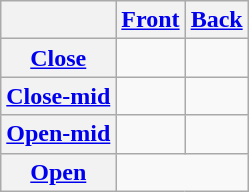<table class="wikitable" style="text-align: center;">
<tr>
<th></th>
<th colspan=2><a href='#'>Front</a></th>
<th colspan=2><a href='#'>Back</a></th>
</tr>
<tr>
<th><a href='#'>Close</a></th>
<td style="border-right:0;"></td>
<td style="border-left:0;"></td>
<td style="border-right:0;"></td>
<td style="border-left:0;"></td>
</tr>
<tr>
<th><a href='#'>Close-mid</a></th>
<td style="border-right:0;"></td>
<td style="border-left:0;"></td>
<td style="border-right:0;"></td>
<td style="border-left:0;"></td>
</tr>
<tr>
<th><a href='#'>Open-mid</a></th>
<td style="border-right:0;"></td>
<td style="border-left:0;"></td>
<td style="border-right:0;"></td>
<td style="border-left:0;"></td>
</tr>
<tr>
<th><a href='#'>Open</a></th>
<td colspan=2 style="border-right:0;"></td>
<td colspan=2 style="border-left:0;"></td>
</tr>
</table>
